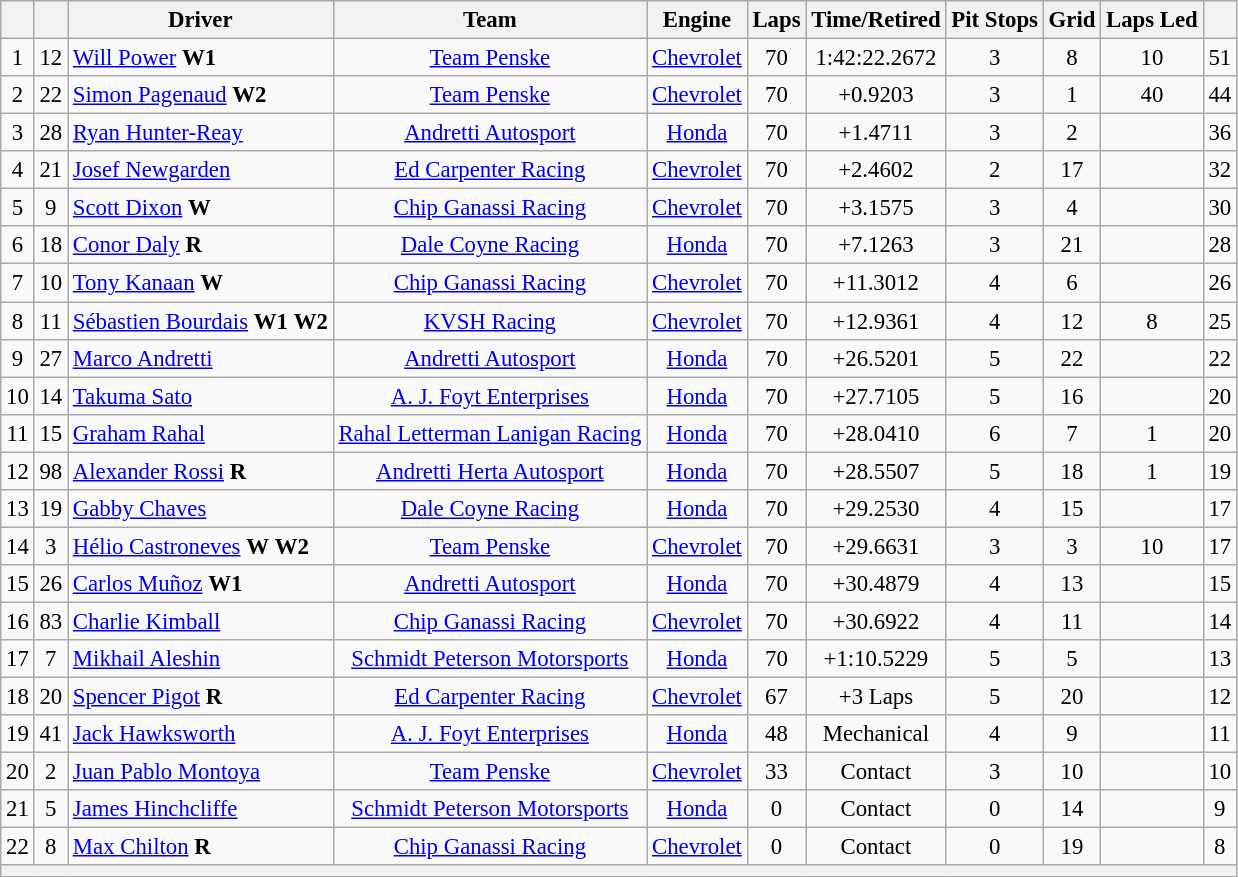<table class="wikitable" style="text-align:center; font-size: 95%;">
<tr>
<th></th>
<th></th>
<th>Driver</th>
<th>Team</th>
<th>Engine</th>
<th>Laps</th>
<th>Time/Retired</th>
<th>Pit Stops</th>
<th>Grid</th>
<th>Laps Led</th>
<th></th>
</tr>
<tr>
<td>1</td>
<td>12</td>
<td align="left"> <a href='#'>Will Power</a> <strong><span>W1</span></strong></td>
<td><a href='#'>Team Penske</a></td>
<td><a href='#'>Chevrolet</a></td>
<td>70</td>
<td>1:42:22.2672</td>
<td>3</td>
<td>8</td>
<td>10</td>
<td>51</td>
</tr>
<tr>
<td>2</td>
<td>22</td>
<td align="left"> <a href='#'>Simon Pagenaud</a> <strong><span>W2</span></strong></td>
<td><a href='#'>Team Penske</a></td>
<td><a href='#'>Chevrolet</a></td>
<td>70</td>
<td>+0.9203</td>
<td>3</td>
<td>1</td>
<td>40</td>
<td>44</td>
</tr>
<tr>
<td>3</td>
<td>28</td>
<td align="left"> <a href='#'>Ryan Hunter-Reay</a></td>
<td><a href='#'>Andretti Autosport</a></td>
<td><a href='#'>Honda</a></td>
<td>70</td>
<td>+1.4711</td>
<td>3</td>
<td>2</td>
<td></td>
<td>36</td>
</tr>
<tr>
<td>4</td>
<td>21</td>
<td align="left"> <a href='#'>Josef Newgarden</a></td>
<td><a href='#'>Ed Carpenter Racing</a></td>
<td><a href='#'>Chevrolet</a></td>
<td>70</td>
<td>+2.4602</td>
<td>2</td>
<td>17</td>
<td></td>
<td>32</td>
</tr>
<tr>
<td>5</td>
<td>9</td>
<td align="left"> <a href='#'>Scott Dixon</a> <strong><span>W</span></strong></td>
<td><a href='#'>Chip Ganassi Racing</a></td>
<td><a href='#'>Chevrolet</a></td>
<td>70</td>
<td>+3.1575</td>
<td>3</td>
<td>4</td>
<td></td>
<td>30</td>
</tr>
<tr>
<td>6</td>
<td>18</td>
<td align="left"> <a href='#'>Conor Daly</a> <strong><span>R</span></strong></td>
<td><a href='#'>Dale Coyne Racing</a></td>
<td><a href='#'>Honda</a></td>
<td>70</td>
<td>+7.1263</td>
<td>3</td>
<td>21</td>
<td></td>
<td>28</td>
</tr>
<tr>
<td>7</td>
<td>10</td>
<td align="left"> <a href='#'>Tony Kanaan</a> <strong><span>W</span></strong></td>
<td><a href='#'>Chip Ganassi Racing</a></td>
<td><a href='#'>Chevrolet</a></td>
<td>70</td>
<td>+11.3012</td>
<td>4</td>
<td>6</td>
<td></td>
<td>26</td>
</tr>
<tr>
<td>8</td>
<td>11</td>
<td align="left"> <a href='#'>Sébastien Bourdais</a> <strong><span>W1</span></strong> <strong><span>W2</span></strong></td>
<td><a href='#'>KVSH Racing</a></td>
<td><a href='#'>Chevrolet</a></td>
<td>70</td>
<td>+12.9361</td>
<td>4</td>
<td>12</td>
<td>8</td>
<td>25</td>
</tr>
<tr>
<td>9</td>
<td>27</td>
<td align="left"> <a href='#'>Marco Andretti</a></td>
<td><a href='#'>Andretti Autosport</a></td>
<td><a href='#'>Honda</a></td>
<td>70</td>
<td>+26.5201</td>
<td>5</td>
<td>22</td>
<td></td>
<td>22</td>
</tr>
<tr>
<td>10</td>
<td>14</td>
<td align="left"> <a href='#'>Takuma Sato</a></td>
<td><a href='#'>A. J. Foyt Enterprises</a></td>
<td><a href='#'>Honda</a></td>
<td>70</td>
<td>+27.7105</td>
<td>5</td>
<td>16</td>
<td></td>
<td>20</td>
</tr>
<tr>
<td>11</td>
<td>15</td>
<td align="left"> <a href='#'>Graham Rahal</a></td>
<td><a href='#'>Rahal Letterman Lanigan Racing</a></td>
<td><a href='#'>Honda</a></td>
<td>70</td>
<td>+28.0410</td>
<td>6</td>
<td>7</td>
<td>1</td>
<td>20</td>
</tr>
<tr>
<td>12</td>
<td>98</td>
<td align="left"> <a href='#'>Alexander Rossi</a> <strong><span>R</span></strong></td>
<td><a href='#'>Andretti Herta Autosport</a></td>
<td><a href='#'>Honda</a></td>
<td>70</td>
<td>+28.5507</td>
<td>5</td>
<td>18</td>
<td>1</td>
<td>19</td>
</tr>
<tr>
<td>13</td>
<td>19</td>
<td align="left"> <a href='#'>Gabby Chaves</a></td>
<td><a href='#'>Dale Coyne Racing</a></td>
<td><a href='#'>Honda</a></td>
<td>70</td>
<td>+29.2530</td>
<td>4</td>
<td>15</td>
<td></td>
<td>17</td>
</tr>
<tr>
<td>14</td>
<td>3</td>
<td align="left"> <a href='#'>Hélio Castroneves</a> <strong><span>W</span></strong> <strong><span>W2</span></strong></td>
<td><a href='#'>Team Penske</a></td>
<td><a href='#'>Chevrolet</a></td>
<td>70</td>
<td>+29.6631</td>
<td>3</td>
<td>3</td>
<td>10</td>
<td>17</td>
</tr>
<tr>
<td>15</td>
<td>26</td>
<td align="left"> <a href='#'>Carlos Muñoz</a> <strong><span>W1</span></strong></td>
<td><a href='#'>Andretti Autosport</a></td>
<td><a href='#'>Honda</a></td>
<td>70</td>
<td>+30.4879</td>
<td>4</td>
<td>13</td>
<td></td>
<td>15</td>
</tr>
<tr>
<td>16</td>
<td>83</td>
<td align="left"> <a href='#'>Charlie Kimball</a></td>
<td><a href='#'>Chip Ganassi Racing</a></td>
<td><a href='#'>Chevrolet</a></td>
<td>70</td>
<td>+30.6922</td>
<td>4</td>
<td>11</td>
<td></td>
<td>14</td>
</tr>
<tr>
<td>17</td>
<td>7</td>
<td align="left"> <a href='#'>Mikhail Aleshin</a></td>
<td><a href='#'>Schmidt Peterson Motorsports</a></td>
<td><a href='#'>Honda</a></td>
<td>70</td>
<td>+1:10.5229</td>
<td>5</td>
<td>5</td>
<td></td>
<td>13</td>
</tr>
<tr>
<td>18</td>
<td>20</td>
<td align="left"> <a href='#'>Spencer Pigot</a> <strong><span>R</span></strong></td>
<td><a href='#'>Ed Carpenter Racing</a></td>
<td><a href='#'>Chevrolet</a></td>
<td>67</td>
<td>+3 Laps</td>
<td>5</td>
<td>20</td>
<td></td>
<td>12</td>
</tr>
<tr>
<td>19</td>
<td>41</td>
<td align="left"> <a href='#'>Jack Hawksworth</a></td>
<td><a href='#'>A. J. Foyt Enterprises</a></td>
<td><a href='#'>Honda</a></td>
<td>48</td>
<td>Mechanical</td>
<td>4</td>
<td>9</td>
<td></td>
<td>11</td>
</tr>
<tr>
<td>20</td>
<td>2</td>
<td align="left"> <a href='#'>Juan Pablo Montoya</a></td>
<td><a href='#'>Team Penske</a></td>
<td><a href='#'>Chevrolet</a></td>
<td>33</td>
<td>Contact</td>
<td>3</td>
<td>10</td>
<td></td>
<td>10</td>
</tr>
<tr>
<td>21</td>
<td>5</td>
<td align="left"> <a href='#'>James Hinchcliffe</a></td>
<td><a href='#'>Schmidt Peterson Motorsports</a></td>
<td><a href='#'>Honda</a></td>
<td>0</td>
<td>Contact</td>
<td>0</td>
<td>14</td>
<td></td>
<td>9</td>
</tr>
<tr>
<td>22</td>
<td>8</td>
<td align="left"> <a href='#'>Max Chilton</a> <strong><span>R</span></strong></td>
<td><a href='#'>Chip Ganassi Racing</a></td>
<td><a href='#'>Chevrolet</a></td>
<td>0</td>
<td>Contact</td>
<td>0</td>
<td>19</td>
<td></td>
<td>8</td>
</tr>
<tr>
<th colspan=11 align=center></th>
</tr>
</table>
